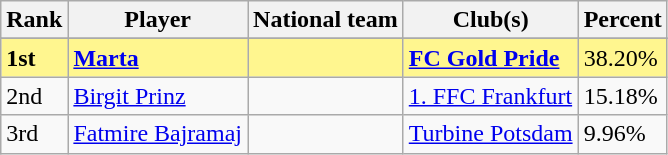<table class="wikitable">
<tr>
<th>Rank</th>
<th>Player</th>
<th>National team</th>
<th>Club(s)</th>
<th>Percent</th>
</tr>
<tr>
</tr>
<tr bgcolor="#FFF68F">
<td><strong>1st</strong></td>
<td><strong><a href='#'>Marta</a></strong></td>
<td><strong></strong></td>
<td> <strong><a href='#'>FC Gold Pride</a></strong></td>
<td>38.20%</td>
</tr>
<tr>
<td>2nd</td>
<td><a href='#'>Birgit Prinz</a></td>
<td></td>
<td> <a href='#'>1. FFC Frankfurt</a></td>
<td>15.18%</td>
</tr>
<tr>
<td>3rd</td>
<td><a href='#'>Fatmire Bajramaj</a></td>
<td></td>
<td> <a href='#'>Turbine Potsdam</a></td>
<td>9.96%</td>
</tr>
</table>
